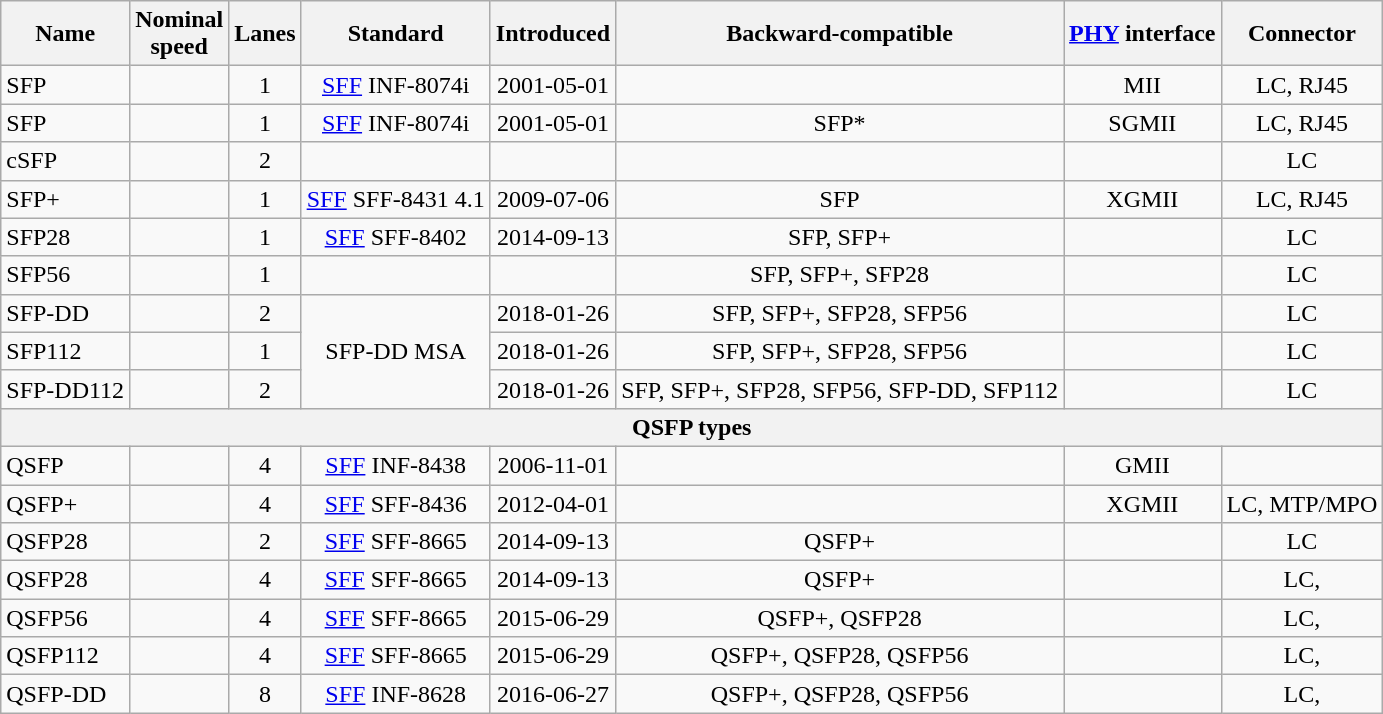<table class="wikitable" style="text-align:center;">
<tr>
<th>Name</th>
<th>Nominal <br>speed</th>
<th>Lanes</th>
<th>Standard</th>
<th>Introduced</th>
<th>Backward-compatible</th>
<th><a href='#'>PHY</a> interface</th>
<th>Connector</th>
</tr>
<tr>
<td align="left">SFP</td>
<td></td>
<td>1</td>
<td><a href='#'>SFF</a> INF-8074i</td>
<td>2001-05-01</td>
<td></td>
<td>MII</td>
<td>LC, RJ45</td>
</tr>
<tr>
<td align="left">SFP</td>
<td></td>
<td>1</td>
<td><a href='#'>SFF</a> INF-8074i</td>
<td>2001-05-01</td>
<td> SFP*</td>
<td>SGMII</td>
<td>LC, RJ45</td>
</tr>
<tr>
<td align="left">cSFP</td>
<td></td>
<td>2</td>
<td></td>
<td></td>
<td></td>
<td></td>
<td>LC</td>
</tr>
<tr>
<td align="left">SFP+</td>
<td></td>
<td>1</td>
<td><a href='#'>SFF</a> SFF-8431 4.1</td>
<td>2009-07-06</td>
<td>SFP</td>
<td>XGMII</td>
<td>LC, RJ45</td>
</tr>
<tr>
<td align="left">SFP28</td>
<td></td>
<td>1</td>
<td><a href='#'>SFF</a> SFF-8402</td>
<td>2014-09-13</td>
<td>SFP, SFP+</td>
<td></td>
<td>LC</td>
</tr>
<tr>
<td align="left">SFP56</td>
<td></td>
<td>1</td>
<td></td>
<td></td>
<td>SFP, SFP+, SFP28</td>
<td></td>
<td>LC</td>
</tr>
<tr>
<td align="left">SFP-DD</td>
<td></td>
<td>2</td>
<td rowspan="3">SFP-DD MSA</td>
<td>2018-01-26</td>
<td>SFP, SFP+, SFP28, SFP56</td>
<td></td>
<td>LC</td>
</tr>
<tr>
<td align="left">SFP112</td>
<td></td>
<td>1</td>
<td>2018-01-26</td>
<td>SFP, SFP+, SFP28, SFP56</td>
<td></td>
<td>LC</td>
</tr>
<tr>
<td align="left">SFP-DD112</td>
<td></td>
<td>2</td>
<td>2018-01-26</td>
<td>SFP, SFP+, SFP28, SFP56, SFP-DD, SFP112</td>
<td></td>
<td>LC</td>
</tr>
<tr>
<th colspan="8">QSFP types</th>
</tr>
<tr>
<td align="left">QSFP</td>
<td></td>
<td>4</td>
<td><a href='#'>SFF</a> INF-8438</td>
<td>2006-11-01</td>
<td></td>
<td>GMII</td>
<td></td>
</tr>
<tr>
<td align="left">QSFP+</td>
<td></td>
<td>4</td>
<td><a href='#'>SFF</a> SFF-8436</td>
<td>2012-04-01</td>
<td></td>
<td>XGMII</td>
<td>LC, MTP/MPO</td>
</tr>
<tr>
<td align="left">QSFP28</td>
<td></td>
<td>2</td>
<td><a href='#'>SFF</a> SFF-8665</td>
<td>2014-09-13</td>
<td>QSFP+</td>
<td></td>
<td>LC</td>
</tr>
<tr>
<td align="left">QSFP28</td>
<td></td>
<td>4</td>
<td><a href='#'>SFF</a> SFF-8665</td>
<td>2014-09-13</td>
<td>QSFP+</td>
<td></td>
<td>LC, </td>
</tr>
<tr>
<td align="left">QSFP56</td>
<td></td>
<td>4</td>
<td><a href='#'>SFF</a> SFF-8665</td>
<td>2015-06-29</td>
<td>QSFP+, QSFP28</td>
<td></td>
<td>LC, </td>
</tr>
<tr>
<td align="left">QSFP112</td>
<td></td>
<td>4</td>
<td><a href='#'>SFF</a> SFF-8665</td>
<td>2015-06-29</td>
<td>QSFP+, QSFP28, QSFP56</td>
<td></td>
<td>LC, </td>
</tr>
<tr>
<td align="left">QSFP-DD</td>
<td></td>
<td>8</td>
<td><a href='#'>SFF</a> INF-8628</td>
<td>2016-06-27</td>
<td>QSFP+, QSFP28, QSFP56</td>
<td></td>
<td>LC, </td>
</tr>
</table>
